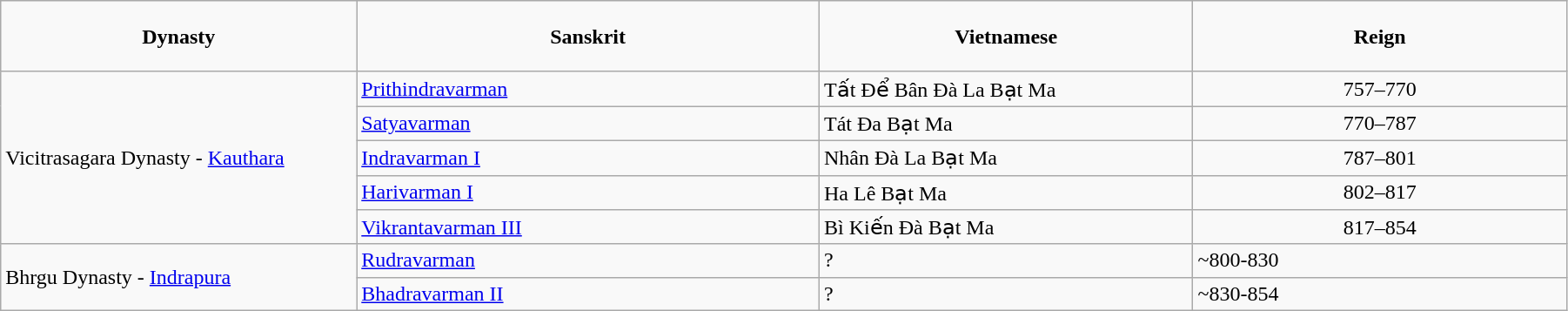<table class="wikitable" style="border-collapse: collapse" width="95%" border="1" cellpadding="2">
<tr>
<td width="20%" height="47" align="center" valign="middle"><span><strong>Dynasty</strong></span></td>
<td width="26%" height="47" align="center"><span><strong>Sanskrit</strong></span></td>
<td width="21%" height="47" align="center"><span><strong>Vietnamese</strong></span></td>
<td width="21%" height="47" align="center"><span><strong>Reign</strong></span></td>
</tr>
<tr>
<td rowspan="5" valign="middle">Vicitrasagara Dynasty - <a href='#'>Kauthara</a></td>
<td><a href='#'>Prithindravarman</a></td>
<td>Tất Để Bân Đà La Bạt Ma</td>
<td align="center">757–770</td>
</tr>
<tr>
<td><a href='#'>Satyavarman</a></td>
<td>Tát Đa Bạt Ma</td>
<td align="center">770–787</td>
</tr>
<tr>
<td><a href='#'>Indravarman I</a></td>
<td>Nhân Đà La Bạt Ma</td>
<td align="center">787–801</td>
</tr>
<tr>
<td><a href='#'>Harivarman I</a></td>
<td>Ha Lê Bạt Ma</td>
<td align="center">802–817</td>
</tr>
<tr>
<td><a href='#'>Vikrantavarman III</a></td>
<td>Bì Kiến Đà Bạt Ma</td>
<td align="center">817–854</td>
</tr>
<tr>
<td rowspan="2" valign="middle">Bhrgu Dynasty - <a href='#'>Indrapura</a></td>
<td><a href='#'>Rudravarman</a></td>
<td>?</td>
<td>~800-830</td>
</tr>
<tr>
<td><a href='#'>Bhadravarman II</a></td>
<td>?</td>
<td>~830-854</td>
</tr>
</table>
